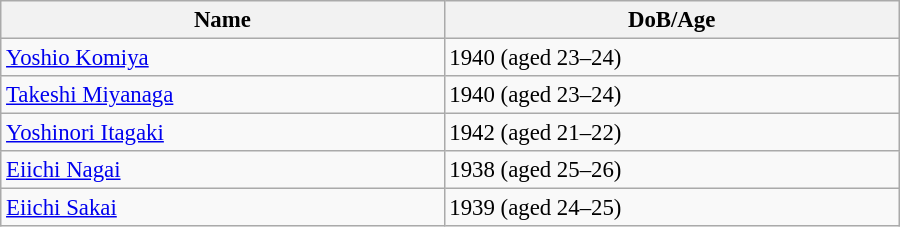<table class="wikitable" style="width:600px; font-size:95%;">
<tr>
<th align="left">Name</th>
<th align="left">DoB/Age</th>
</tr>
<tr>
<td align="left"><a href='#'>Yoshio Komiya</a></td>
<td align="left">1940 (aged 23–24)</td>
</tr>
<tr>
<td align="left"><a href='#'>Takeshi Miyanaga</a></td>
<td align="left">1940 (aged 23–24)</td>
</tr>
<tr>
<td align="left"><a href='#'>Yoshinori Itagaki</a></td>
<td align="left">1942 (aged 21–22)</td>
</tr>
<tr>
<td align="left"><a href='#'>Eiichi Nagai</a></td>
<td align="left">1938 (aged 25–26)</td>
</tr>
<tr>
<td align="left"><a href='#'>Eiichi Sakai</a></td>
<td align="left">1939 (aged 24–25)</td>
</tr>
</table>
